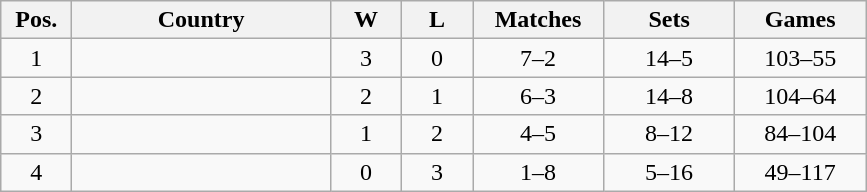<table class="wikitable" style="text-align:center;">
<tr>
<th width=40>Pos.</th>
<th width=165>Country</th>
<th width=40>W</th>
<th width=40>L</th>
<th width=80>Matches</th>
<th width=80>Sets</th>
<th width=80>Games</th>
</tr>
<tr>
<td>1</td>
<td style="text-align:left;"></td>
<td>3</td>
<td>0</td>
<td>7–2</td>
<td>14–5</td>
<td>103–55</td>
</tr>
<tr>
<td>2</td>
<td style="text-align:left;"></td>
<td>2</td>
<td>1</td>
<td>6–3</td>
<td>14–8</td>
<td>104–64</td>
</tr>
<tr>
<td>3</td>
<td style="text-align:left;"></td>
<td>1</td>
<td>2</td>
<td>4–5</td>
<td>8–12</td>
<td>84–104</td>
</tr>
<tr>
<td>4</td>
<td style="text-align:left;"></td>
<td>0</td>
<td>3</td>
<td>1–8</td>
<td>5–16</td>
<td>49–117</td>
</tr>
</table>
